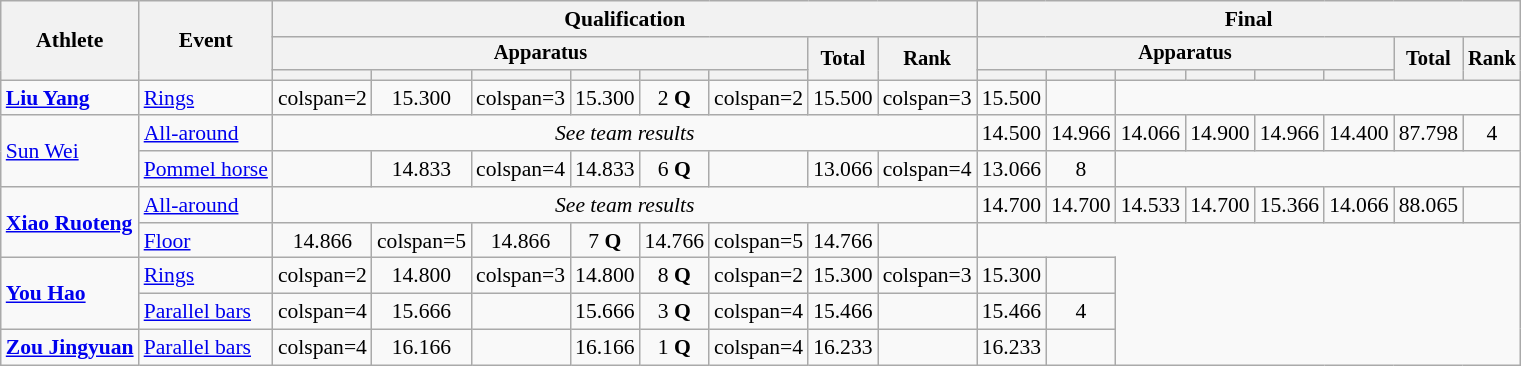<table class=wikitable style=font-size:90%;text-align:center>
<tr>
<th rowspan=3>Athlete</th>
<th rowspan=3>Event</th>
<th colspan =8>Qualification</th>
<th colspan =8>Final</th>
</tr>
<tr style=font-size:95%>
<th colspan=6>Apparatus</th>
<th rowspan=2>Total</th>
<th rowspan=2>Rank</th>
<th colspan=6>Apparatus</th>
<th rowspan=2>Total</th>
<th rowspan=2>Rank</th>
</tr>
<tr style=font-size:95%>
<th></th>
<th></th>
<th></th>
<th></th>
<th></th>
<th></th>
<th></th>
<th></th>
<th></th>
<th></th>
<th></th>
<th></th>
</tr>
<tr>
<td align=left><strong><a href='#'>Liu Yang</a></strong></td>
<td align=left><a href='#'>Rings</a></td>
<td>colspan=2 </td>
<td>15.300</td>
<td>colspan=3 </td>
<td>15.300</td>
<td>2 <strong>Q</strong></td>
<td>colspan=2 </td>
<td>15.500</td>
<td>colspan=3 </td>
<td>15.500</td>
<td></td>
</tr>
<tr align=center>
<td align=left rowspan=2><a href='#'>Sun Wei</a></td>
<td align=left><a href='#'>All-around</a></td>
<td colspan=8><em>See team results</em></td>
<td>14.500</td>
<td>14.966</td>
<td>14.066</td>
<td>14.900</td>
<td>14.966</td>
<td>14.400</td>
<td>87.798</td>
<td>4</td>
</tr>
<tr align=center>
<td align=left><a href='#'>Pommel horse</a></td>
<td></td>
<td>14.833</td>
<td>colspan=4 </td>
<td>14.833</td>
<td>6 <strong>Q</strong></td>
<td></td>
<td>13.066</td>
<td>colspan=4 </td>
<td>13.066</td>
<td>8</td>
</tr>
<tr align=center>
<td align=left rowspan=2><strong><a href='#'>Xiao Ruoteng</a></strong></td>
<td align=left><a href='#'>All-around</a></td>
<td colspan=8><em>See team results</em></td>
<td>14.700</td>
<td>14.700</td>
<td>14.533</td>
<td>14.700</td>
<td>15.366</td>
<td>14.066</td>
<td>88.065</td>
<td></td>
</tr>
<tr align=center>
<td align=left><a href='#'>Floor</a></td>
<td>14.866</td>
<td>colspan=5 </td>
<td>14.866</td>
<td>7 <strong>Q</strong></td>
<td>14.766</td>
<td>colspan=5 </td>
<td>14.766</td>
<td></td>
</tr>
<tr align=center>
<td align=left rowspan=2><strong><a href='#'>You Hao</a></strong></td>
<td align=left><a href='#'>Rings</a></td>
<td>colspan=2 </td>
<td>14.800</td>
<td>colspan=3 </td>
<td>14.800</td>
<td>8 <strong>Q</strong></td>
<td>colspan=2 </td>
<td>15.300</td>
<td>colspan=3 </td>
<td>15.300</td>
<td></td>
</tr>
<tr align=center>
<td align=left><a href='#'>Parallel bars</a></td>
<td>colspan=4 </td>
<td>15.666</td>
<td></td>
<td>15.666</td>
<td>3 <strong>Q</strong></td>
<td>colspan=4 </td>
<td>15.466</td>
<td></td>
<td>15.466</td>
<td>4</td>
</tr>
<tr align=center>
<td align=left><strong><a href='#'>Zou Jingyuan</a></strong></td>
<td align=left><a href='#'>Parallel bars</a></td>
<td>colspan=4 </td>
<td>16.166</td>
<td></td>
<td>16.166</td>
<td>1 <strong>Q</strong></td>
<td>colspan=4 </td>
<td>16.233</td>
<td></td>
<td>16.233</td>
<td></td>
</tr>
</table>
